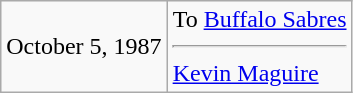<table class="wikitable">
<tr>
<td>October 5, 1987</td>
<td valign="top">To <a href='#'>Buffalo Sabres</a><hr><a href='#'>Kevin Maguire</a></td>
</tr>
</table>
